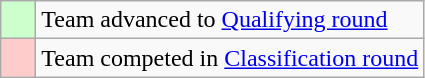<table class="wikitable">
<tr>
<td style="background: #ccffcc;">    </td>
<td>Team advanced to <a href='#'>Qualifying round</a></td>
</tr>
<tr>
<td style="background: #ffcccc;">    </td>
<td>Team competed in <a href='#'>Classification round</a></td>
</tr>
</table>
